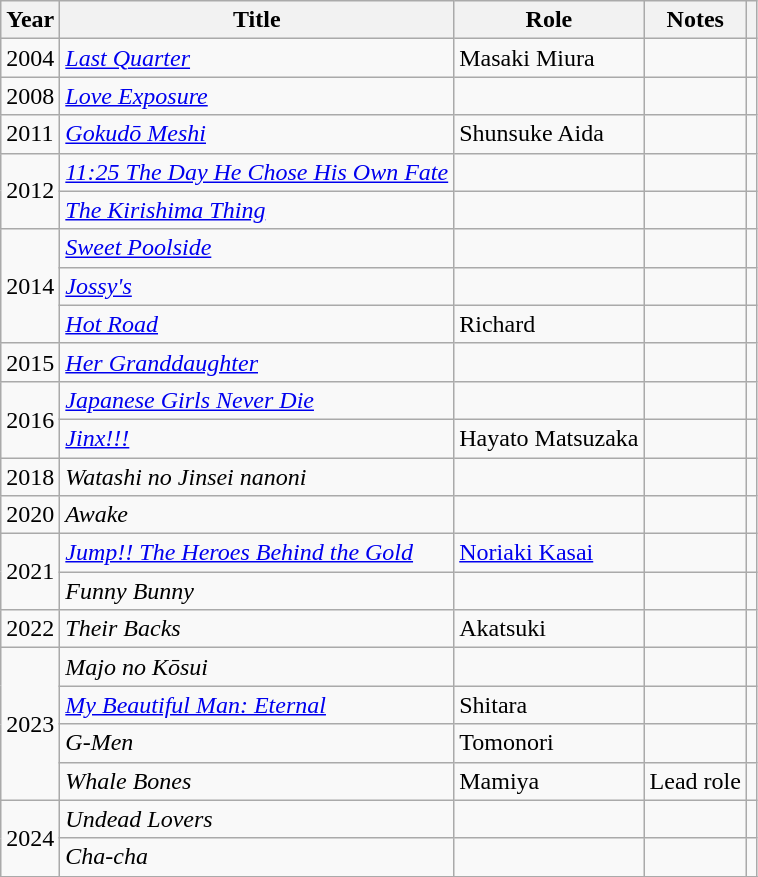<table class="wikitable sortable">
<tr>
<th>Year</th>
<th>Title</th>
<th>Role</th>
<th class="unsortable">Notes</th>
<th class="unsortable"></th>
</tr>
<tr>
<td>2004</td>
<td><em><a href='#'>Last Quarter</a></em></td>
<td>Masaki Miura</td>
<td></td>
<td></td>
</tr>
<tr>
<td>2008</td>
<td><em><a href='#'>Love Exposure</a></em></td>
<td></td>
<td></td>
<td></td>
</tr>
<tr>
<td>2011</td>
<td><em><a href='#'>Gokudō Meshi</a></em></td>
<td>Shunsuke Aida</td>
<td></td>
<td></td>
</tr>
<tr>
<td rowspan=2>2012</td>
<td><em><a href='#'>11:25 The Day He Chose His Own Fate</a></em></td>
<td></td>
<td></td>
<td></td>
</tr>
<tr>
<td><em><a href='#'>The Kirishima Thing</a></em></td>
<td></td>
<td></td>
<td></td>
</tr>
<tr>
<td rowspan="3">2014</td>
<td><em><a href='#'>Sweet Poolside</a></em></td>
<td></td>
<td></td>
<td></td>
</tr>
<tr>
<td><em><a href='#'>Jossy's</a></em></td>
<td></td>
<td></td>
<td></td>
</tr>
<tr>
<td><em><a href='#'>Hot Road</a></em></td>
<td>Richard</td>
<td></td>
<td></td>
</tr>
<tr>
<td>2015</td>
<td><em><a href='#'>Her Granddaughter</a></em></td>
<td></td>
<td></td>
<td></td>
</tr>
<tr>
<td rowspan=2>2016</td>
<td><em><a href='#'>Japanese Girls Never Die</a></em></td>
<td></td>
<td></td>
<td></td>
</tr>
<tr>
<td><em><a href='#'>Jinx!!!</a></em></td>
<td>Hayato Matsuzaka</td>
<td></td>
<td></td>
</tr>
<tr>
<td>2018</td>
<td><em>Watashi no Jinsei nanoni</em></td>
<td></td>
<td></td>
<td></td>
</tr>
<tr>
<td>2020</td>
<td><em>Awake</em></td>
<td></td>
<td></td>
<td></td>
</tr>
<tr>
<td rowspan=2>2021</td>
<td><em><a href='#'>Jump!! The Heroes Behind the Gold</a></em></td>
<td><a href='#'>Noriaki Kasai</a></td>
<td></td>
<td></td>
</tr>
<tr>
<td><em>Funny Bunny</em></td>
<td></td>
<td></td>
<td></td>
</tr>
<tr>
<td>2022</td>
<td><em>Their Backs</em></td>
<td>Akatsuki</td>
<td></td>
<td></td>
</tr>
<tr>
<td rowspan=4>2023</td>
<td><em>Majo no Kōsui</em></td>
<td></td>
<td></td>
<td></td>
</tr>
<tr>
<td><em><a href='#'>My Beautiful Man: Eternal</a></em></td>
<td>Shitara</td>
<td></td>
<td></td>
</tr>
<tr>
<td><em>G-Men</em></td>
<td>Tomonori</td>
<td></td>
<td></td>
</tr>
<tr>
<td><em>Whale Bones</em></td>
<td>Mamiya</td>
<td>Lead role</td>
<td></td>
</tr>
<tr>
<td rowspan=2>2024</td>
<td><em>Undead Lovers</em></td>
<td></td>
<td></td>
<td></td>
</tr>
<tr>
<td><em>Cha-cha</em></td>
<td></td>
<td></td>
<td></td>
</tr>
<tr>
</tr>
</table>
